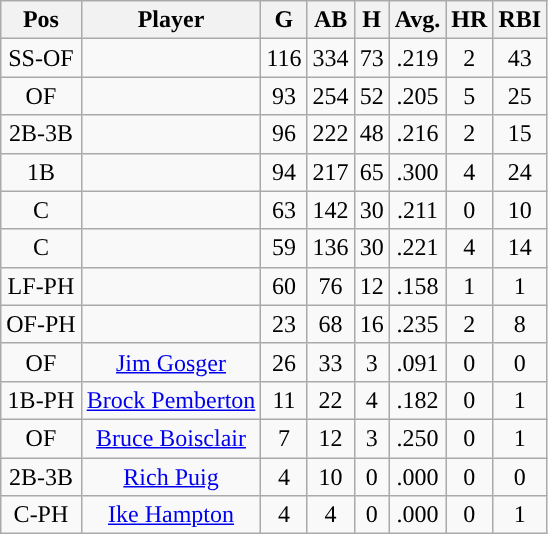<table class="wikitable sortable">
<tr>
<th>Pos</th>
<th>Player</th>
<th>G</th>
<th>AB</th>
<th>H</th>
<th>Avg.</th>
<th>HR</th>
<th>RBI</th>
</tr>
<tr align="center">
<td>SS-OF</td>
<td></td>
<td>116</td>
<td>334</td>
<td>73</td>
<td>.219</td>
<td>2</td>
<td>43</td>
</tr>
<tr align=center>
<td>OF</td>
<td></td>
<td>93</td>
<td>254</td>
<td>52</td>
<td>.205</td>
<td>5</td>
<td>25</td>
</tr>
<tr align=center>
<td>2B-3B</td>
<td></td>
<td>96</td>
<td>222</td>
<td>48</td>
<td>.216</td>
<td>2</td>
<td>15</td>
</tr>
<tr align=center>
<td>1B</td>
<td></td>
<td>94</td>
<td>217</td>
<td>65</td>
<td>.300</td>
<td>4</td>
<td>24</td>
</tr>
<tr align="center">
<td>C</td>
<td></td>
<td>63</td>
<td>142</td>
<td>30</td>
<td>.211</td>
<td>0</td>
<td>10</td>
</tr>
<tr align="center">
<td>C</td>
<td></td>
<td>59</td>
<td>136</td>
<td>30</td>
<td>.221</td>
<td>4</td>
<td>14</td>
</tr>
<tr align="center">
<td>LF-PH</td>
<td></td>
<td>60</td>
<td>76</td>
<td>12</td>
<td>.158</td>
<td>1</td>
<td>1</td>
</tr>
<tr align="center">
<td>OF-PH</td>
<td></td>
<td>23</td>
<td>68</td>
<td>16</td>
<td>.235</td>
<td>2</td>
<td>8</td>
</tr>
<tr align="center">
<td>OF</td>
<td><a href='#'>Jim Gosger</a></td>
<td>26</td>
<td>33</td>
<td>3</td>
<td>.091</td>
<td>0</td>
<td>0</td>
</tr>
<tr align="center">
<td>1B-PH</td>
<td><a href='#'>Brock Pemberton</a></td>
<td>11</td>
<td>22</td>
<td>4</td>
<td>.182</td>
<td>0</td>
<td>1</td>
</tr>
<tr align="center">
<td>OF</td>
<td><a href='#'>Bruce Boisclair</a></td>
<td>7</td>
<td>12</td>
<td>3</td>
<td>.250</td>
<td>0</td>
<td>1</td>
</tr>
<tr align="center">
<td>2B-3B</td>
<td><a href='#'>Rich Puig</a></td>
<td>4</td>
<td>10</td>
<td>0</td>
<td>.000</td>
<td>0</td>
<td>0</td>
</tr>
<tr align="center">
<td>C-PH</td>
<td><a href='#'>Ike Hampton</a></td>
<td>4</td>
<td>4</td>
<td>0</td>
<td>.000</td>
<td>0</td>
<td>1</td>
</tr>
</table>
